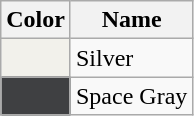<table class="wikitable">
<tr>
<th>Color</th>
<th>Name</th>
</tr>
<tr>
<td class="mw-no-invert" style="background-color: #F2F1EB;"></td>
<td>Silver</td>
</tr>
<tr>
<td class="mw-no-invert" style="background-color: #3F4042;"></td>
<td>Space Gray</td>
</tr>
</table>
